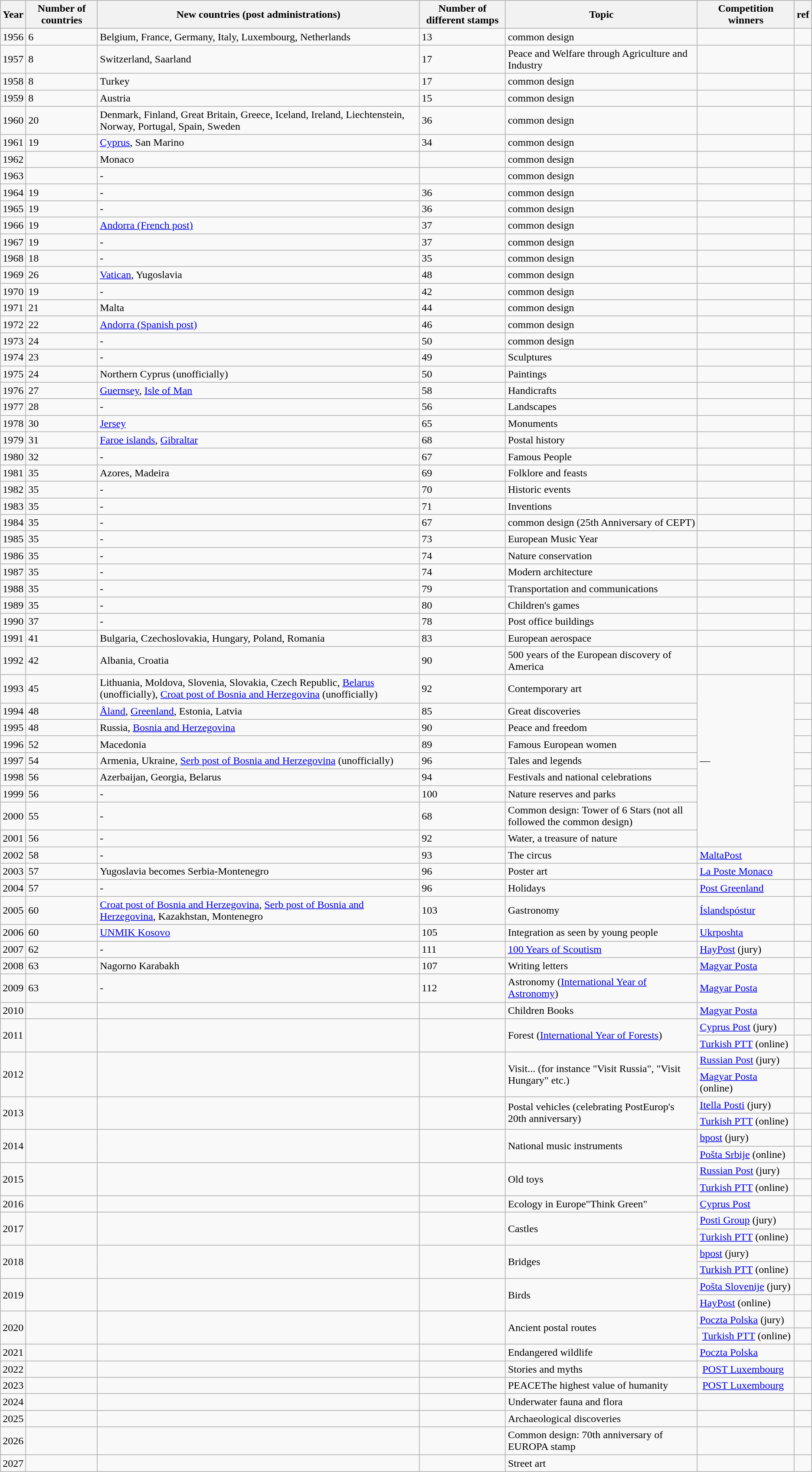<table class="wikitable">
<tr>
<th>Year</th>
<th>Number of countries</th>
<th>New countries (post administrations)</th>
<th>Number of different stamps</th>
<th>Topic</th>
<th>Competition winners</th>
<th>ref</th>
</tr>
<tr>
<td>1956</td>
<td>6</td>
<td>Belgium, France, Germany, Italy, Luxembourg, Netherlands</td>
<td>13</td>
<td>common design</td>
<td></td>
<td></td>
</tr>
<tr>
<td>1957</td>
<td>8</td>
<td>Switzerland, Saarland</td>
<td>17</td>
<td>Peace and Welfare through Agriculture and Industry</td>
<td></td>
<td></td>
</tr>
<tr>
<td>1958</td>
<td>8</td>
<td>Turkey</td>
<td>17</td>
<td>common design</td>
<td></td>
<td></td>
</tr>
<tr>
<td>1959</td>
<td>8</td>
<td>Austria</td>
<td>15</td>
<td>common design</td>
<td></td>
<td></td>
</tr>
<tr>
<td>1960</td>
<td>20</td>
<td>Denmark, Finland, Great Britain, Greece, Iceland, Ireland, Liechtenstein, Norway, Portugal, Spain, Sweden</td>
<td>36</td>
<td>common design</td>
<td></td>
<td></td>
</tr>
<tr>
<td>1961</td>
<td>19</td>
<td><a href='#'>Cyprus</a>, San Marino</td>
<td>34</td>
<td>common design</td>
<td></td>
<td></td>
</tr>
<tr>
<td>1962</td>
<td></td>
<td>Monaco</td>
<td></td>
<td>common design</td>
<td></td>
<td></td>
</tr>
<tr>
<td>1963</td>
<td></td>
<td>-</td>
<td></td>
<td>common design</td>
<td></td>
<td></td>
</tr>
<tr>
<td>1964</td>
<td>19</td>
<td>-</td>
<td>36</td>
<td>common design</td>
<td></td>
<td></td>
</tr>
<tr>
<td>1965</td>
<td>19</td>
<td>-</td>
<td>36</td>
<td>common design</td>
<td></td>
<td></td>
</tr>
<tr>
<td>1966</td>
<td>19</td>
<td><a href='#'>Andorra (French post)</a></td>
<td>37</td>
<td>common design</td>
<td></td>
<td></td>
</tr>
<tr>
<td>1967</td>
<td>19</td>
<td>-</td>
<td>37</td>
<td>common design</td>
<td></td>
<td></td>
</tr>
<tr>
<td>1968</td>
<td>18</td>
<td>-</td>
<td>35</td>
<td>common design</td>
<td></td>
<td></td>
</tr>
<tr>
<td>1969</td>
<td>26</td>
<td><a href='#'>Vatican</a>, Yugoslavia</td>
<td>48</td>
<td>common design</td>
<td></td>
<td></td>
</tr>
<tr>
<td>1970</td>
<td>19</td>
<td>-</td>
<td>42</td>
<td>common design</td>
<td></td>
<td></td>
</tr>
<tr>
<td>1971</td>
<td>21</td>
<td>Malta</td>
<td>44</td>
<td>common design</td>
<td></td>
<td></td>
</tr>
<tr>
<td>1972</td>
<td>22</td>
<td><a href='#'>Andorra (Spanish post)</a></td>
<td>46</td>
<td>common design</td>
<td></td>
<td></td>
</tr>
<tr>
<td>1973</td>
<td>24</td>
<td>-</td>
<td>50</td>
<td>common design</td>
<td></td>
<td></td>
</tr>
<tr>
<td>1974</td>
<td>23</td>
<td>-</td>
<td>49</td>
<td>Sculptures</td>
<td></td>
<td></td>
</tr>
<tr>
<td>1975</td>
<td>24</td>
<td>Northern Cyprus (unofficially)</td>
<td>50</td>
<td>Paintings</td>
<td></td>
<td></td>
</tr>
<tr>
<td>1976</td>
<td>27</td>
<td><a href='#'>Guernsey</a>, <a href='#'>Isle of Man</a></td>
<td>58</td>
<td>Handicrafts</td>
<td></td>
<td></td>
</tr>
<tr>
<td>1977</td>
<td>28</td>
<td>-</td>
<td>56</td>
<td>Landscapes</td>
<td></td>
<td></td>
</tr>
<tr>
<td>1978</td>
<td>30</td>
<td><a href='#'>Jersey</a></td>
<td>65</td>
<td>Monuments</td>
<td></td>
<td></td>
</tr>
<tr>
<td>1979</td>
<td>31</td>
<td><a href='#'>Faroe islands</a>, <a href='#'>Gibraltar</a></td>
<td>68</td>
<td>Postal history</td>
<td></td>
<td></td>
</tr>
<tr>
<td>1980</td>
<td>32</td>
<td>-</td>
<td>67</td>
<td>Famous People</td>
<td></td>
<td></td>
</tr>
<tr>
<td>1981</td>
<td>35</td>
<td>Azores, Madeira</td>
<td>69</td>
<td>Folklore and feasts</td>
<td></td>
<td></td>
</tr>
<tr>
<td>1982</td>
<td>35</td>
<td>-</td>
<td>70</td>
<td>Historic events</td>
<td></td>
<td></td>
</tr>
<tr>
<td>1983</td>
<td>35</td>
<td>-</td>
<td>71</td>
<td>Inventions</td>
<td></td>
<td></td>
</tr>
<tr>
<td>1984</td>
<td>35</td>
<td>-</td>
<td>67</td>
<td>common design (25th Anniversary of CEPT)</td>
<td></td>
<td></td>
</tr>
<tr>
<td>1985</td>
<td>35</td>
<td>-</td>
<td>73</td>
<td>European Music Year</td>
<td></td>
<td></td>
</tr>
<tr>
<td>1986</td>
<td>35</td>
<td>-</td>
<td>74</td>
<td>Nature conservation</td>
<td></td>
<td></td>
</tr>
<tr>
<td>1987</td>
<td>35</td>
<td>-</td>
<td>74</td>
<td>Modern architecture</td>
<td></td>
<td></td>
</tr>
<tr>
<td>1988</td>
<td>35</td>
<td>-</td>
<td>79</td>
<td>Transportation and communications</td>
<td></td>
<td></td>
</tr>
<tr>
<td>1989</td>
<td>35</td>
<td>-</td>
<td>80</td>
<td>Children's games</td>
<td></td>
<td></td>
</tr>
<tr>
<td>1990</td>
<td>37</td>
<td>-</td>
<td>78</td>
<td>Post office buildings</td>
<td></td>
<td></td>
</tr>
<tr>
<td>1991</td>
<td>41</td>
<td>Bulgaria, Czechoslovakia, Hungary, Poland, Romania</td>
<td>83</td>
<td>European aerospace</td>
<td></td>
<td></td>
</tr>
<tr>
<td>1992</td>
<td>42</td>
<td>Albania, Croatia</td>
<td>90</td>
<td>500 years of the European discovery of America</td>
<td></td>
<td></td>
</tr>
<tr>
<td>1993</td>
<td>45</td>
<td>Lithuania, Moldova, Slovenia, Slovakia, Czech Republic, <a href='#'>Belarus</a> (unofficially), <a href='#'>Croat post of Bosnia and Herzegovina</a> (unofficially)</td>
<td>92</td>
<td>Contemporary art</td>
<td rowspan="9">—</td>
<td></td>
</tr>
<tr>
<td>1994</td>
<td>48</td>
<td><a href='#'>Åland</a>, <a href='#'>Greenland</a>, Estonia, Latvia</td>
<td>85</td>
<td>Great discoveries</td>
<td></td>
</tr>
<tr>
<td>1995</td>
<td>48</td>
<td>Russia, <a href='#'>Bosnia and Herzegovina</a></td>
<td>90</td>
<td>Peace and freedom</td>
<td></td>
</tr>
<tr>
<td>1996</td>
<td>52</td>
<td>Macedonia</td>
<td>89</td>
<td>Famous European women</td>
<td></td>
</tr>
<tr>
<td>1997</td>
<td>54</td>
<td>Armenia, Ukraine, <a href='#'>Serb post of Bosnia and Herzegovina</a> (unofficially)</td>
<td>96</td>
<td>Tales and legends</td>
<td></td>
</tr>
<tr>
<td>1998</td>
<td>56</td>
<td>Azerbaijan, Georgia, Belarus</td>
<td>94</td>
<td>Festivals and national celebrations</td>
<td></td>
</tr>
<tr>
<td>1999</td>
<td>56</td>
<td>-</td>
<td>100</td>
<td>Nature reserves and parks</td>
<td></td>
</tr>
<tr>
<td>2000</td>
<td>55</td>
<td>-</td>
<td>68</td>
<td>Common design: Tower of 6 Stars (not all followed the common design)</td>
<td></td>
</tr>
<tr>
<td>2001</td>
<td>56</td>
<td>-</td>
<td>92</td>
<td>Water, a treasure of nature</td>
<td></td>
</tr>
<tr>
<td>2002</td>
<td>58</td>
<td>-</td>
<td>93</td>
<td>The circus</td>
<td> <a href='#'>MaltaPost</a></td>
<td></td>
</tr>
<tr>
<td>2003</td>
<td>57</td>
<td>Yugoslavia becomes Serbia-Montenegro</td>
<td>96</td>
<td>Poster art</td>
<td> <a href='#'>La Poste Monaco</a></td>
<td></td>
</tr>
<tr>
<td>2004</td>
<td>57</td>
<td>-</td>
<td>96</td>
<td>Holidays</td>
<td> <a href='#'>Post Greenland</a></td>
<td></td>
</tr>
<tr>
<td>2005</td>
<td>60</td>
<td><a href='#'>Croat post of Bosnia and Herzegovina</a>, <a href='#'>Serb post of Bosnia and Herzegovina</a>, Kazakhstan, Montenegro</td>
<td>103</td>
<td>Gastronomy</td>
<td> <a href='#'>Íslandspóstur</a></td>
<td></td>
</tr>
<tr>
<td>2006</td>
<td>60</td>
<td><a href='#'>UNMIK Kosovo</a></td>
<td>105</td>
<td>Integration as seen by young people</td>
<td> <a href='#'>Ukrposhta</a></td>
<td></td>
</tr>
<tr>
<td>2007</td>
<td>62</td>
<td>-</td>
<td>111</td>
<td><a href='#'>100 Years of Scoutism</a></td>
<td> <a href='#'>HayPost</a> (jury)</td>
<td></td>
</tr>
<tr>
<td>2008</td>
<td>63</td>
<td>Nagorno Karabakh</td>
<td>107</td>
<td>Writing letters</td>
<td> <a href='#'>Magyar Posta</a></td>
<td></td>
</tr>
<tr>
<td>2009</td>
<td>63</td>
<td>-</td>
<td>112</td>
<td>Astronomy (<a href='#'>International Year of Astronomy</a>)</td>
<td> <a href='#'>Magyar Posta</a></td>
<td></td>
</tr>
<tr>
<td>2010</td>
<td></td>
<td></td>
<td></td>
<td>Children Books</td>
<td> <a href='#'>Magyar Posta</a></td>
<td></td>
</tr>
<tr>
<td rowspan="2">2011</td>
<td rowspan="2"></td>
<td rowspan="2"></td>
<td rowspan="2"></td>
<td rowspan="2">Forest (<a href='#'>International Year of Forests</a>)</td>
<td> <a href='#'>Cyprus Post</a> (jury)</td>
<td></td>
</tr>
<tr>
<td> <a href='#'>Turkish PTT</a> (online)</td>
<td></td>
</tr>
<tr>
<td rowspan="2">2012</td>
<td rowspan="2"></td>
<td rowspan="2"></td>
<td rowspan="2"></td>
<td rowspan="2">Visit... (for instance "Visit Russia", "Visit Hungary" etc.)</td>
<td> <a href='#'>Russian Post</a> (jury)</td>
<td></td>
</tr>
<tr>
<td> <a href='#'>Magyar Posta</a> (online)</td>
<td></td>
</tr>
<tr>
<td rowspan="2">2013</td>
<td rowspan="2"></td>
<td rowspan="2"></td>
<td rowspan="2"></td>
<td rowspan="2">Postal vehicles (celebrating PostEurop's 20th anniversary)</td>
<td> <a href='#'>Itella Posti</a> (jury)</td>
<td></td>
</tr>
<tr>
<td> <a href='#'>Turkish PTT</a> (online)</td>
<td></td>
</tr>
<tr>
<td rowspan="2">2014</td>
<td rowspan="2"></td>
<td rowspan="2"></td>
<td rowspan="2"></td>
<td rowspan="2">National music instruments</td>
<td> <a href='#'>bpost</a> (jury)</td>
<td></td>
</tr>
<tr>
<td> <a href='#'>Pošta Srbije</a> (online)</td>
<td></td>
</tr>
<tr>
<td rowspan="2">2015</td>
<td rowspan="2"></td>
<td rowspan="2"></td>
<td rowspan="2"></td>
<td rowspan="2">Old toys</td>
<td> <a href='#'>Russian Post</a> (jury)</td>
<td></td>
</tr>
<tr>
<td> <a href='#'>Turkish PTT</a> (online)</td>
<td></td>
</tr>
<tr>
<td>2016</td>
<td></td>
<td></td>
<td></td>
<td>Ecology in Europe"Think Green"</td>
<td> <a href='#'>Cyprus Post</a></td>
<td></td>
</tr>
<tr>
<td rowspan="2">2017</td>
<td rowspan="2"></td>
<td rowspan="2"></td>
<td rowspan="2"></td>
<td rowspan="2">Castles</td>
<td> <a href='#'>Posti Group</a> (jury)</td>
<td></td>
</tr>
<tr>
<td> <a href='#'>Turkish PTT</a> (online)</td>
<td></td>
</tr>
<tr>
<td rowspan="2">2018</td>
<td rowspan="2"></td>
<td rowspan="2"></td>
<td rowspan="2"></td>
<td rowspan="2">Bridges</td>
<td> <a href='#'>bpost</a> (jury)</td>
<td></td>
</tr>
<tr>
<td> <a href='#'>Turkish PTT</a> (online)</td>
<td></td>
</tr>
<tr>
<td rowspan="2">2019</td>
<td rowspan="2"></td>
<td rowspan="2"></td>
<td rowspan="2"></td>
<td rowspan="2">Birds</td>
<td> <a href='#'>Pošta Slovenije</a> (jury)</td>
<td></td>
</tr>
<tr>
<td> <a href='#'>HayPost</a> (online)</td>
<td></td>
</tr>
<tr>
<td rowspan="2">2020</td>
<td rowspan="2"></td>
<td rowspan="2"></td>
<td rowspan="2"></td>
<td rowspan="2">Ancient postal routes</td>
<td> <a href='#'>Poczta Polska</a> (jury)</td>
<td></td>
</tr>
<tr>
<td> <a href='#'>Turkish&nbsp;PTT</a> (online)</td>
<td></td>
</tr>
<tr>
<td>2021</td>
<td></td>
<td></td>
<td></td>
<td>Endangered wildlife</td>
<td> <a href='#'>Poczta Polska</a></td>
<td></td>
</tr>
<tr>
<td>2022</td>
<td></td>
<td></td>
<td></td>
<td>Stories and myths</td>
<td> <a href='#'>POST Luxembourg</a></td>
<td></td>
</tr>
<tr>
<td>2023</td>
<td></td>
<td></td>
<td></td>
<td>PEACEThe highest value of humanity</td>
<td> <a href='#'>POST Luxembourg</a></td>
<td></td>
</tr>
<tr>
<td>2024</td>
<td></td>
<td></td>
<td></td>
<td>Underwater fauna and flora</td>
<td></td>
<td></td>
</tr>
<tr>
<td>2025</td>
<td></td>
<td></td>
<td></td>
<td>Archaeological discoveries</td>
<td></td>
<td></td>
</tr>
<tr>
<td>2026</td>
<td></td>
<td></td>
<td></td>
<td>Common design: 70th anniversary of EUROPA stamp</td>
<td></td>
<td></td>
</tr>
<tr>
<td>2027</td>
<td></td>
<td></td>
<td></td>
<td>Street art</td>
<td></td>
<td></td>
</tr>
</table>
